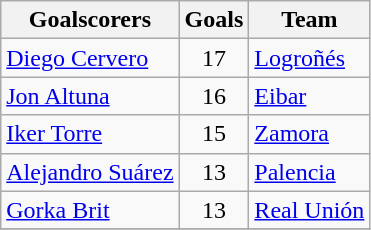<table class="wikitable sortable">
<tr>
<th>Goalscorers</th>
<th>Goals</th>
<th>Team</th>
</tr>
<tr>
<td> <a href='#'>Diego Cervero</a></td>
<td align=center>17</td>
<td><a href='#'>Logroñés</a></td>
</tr>
<tr>
<td> <a href='#'>Jon Altuna</a></td>
<td align=center>16</td>
<td><a href='#'>Eibar</a></td>
</tr>
<tr>
<td> <a href='#'>Iker Torre</a></td>
<td align=center>15</td>
<td><a href='#'>Zamora</a></td>
</tr>
<tr>
<td> <a href='#'>Alejandro Suárez</a></td>
<td align=center>13</td>
<td><a href='#'>Palencia</a></td>
</tr>
<tr>
<td> <a href='#'>Gorka Brit</a></td>
<td align=center>13</td>
<td><a href='#'>Real Unión</a></td>
</tr>
<tr>
</tr>
</table>
